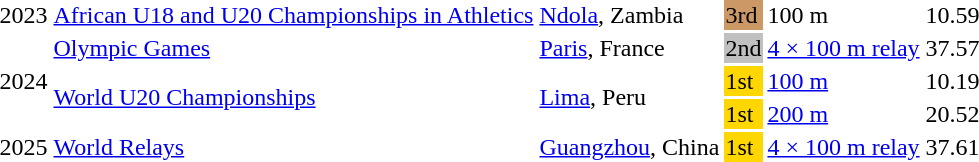<table>
<tr>
<td>2023</td>
<td><a href='#'>African U18 and U20 Championships in Athletics</a></td>
<td><a href='#'>Ndola</a>, Zambia</td>
<td bgcolor=cc9966>3rd</td>
<td>100 m</td>
<td>10.59</td>
<td></td>
</tr>
<tr>
<td rowspan=3>2024</td>
<td><a href='#'>Olympic Games</a></td>
<td><a href='#'>Paris</a>, France</td>
<td bgcolor=silver>2nd</td>
<td><a href='#'>4 × 100 m relay</a></td>
<td>37.57</td>
<td></td>
</tr>
<tr>
<td rowspan=2><a href='#'>World U20 Championships</a></td>
<td rowspan=2><a href='#'>Lima</a>, Peru</td>
<td bgcolor=gold>1st</td>
<td><a href='#'>100 m</a></td>
<td>10.19</td>
<td></td>
</tr>
<tr>
<td bgcolor=gold>1st</td>
<td><a href='#'>200 m</a></td>
<td>20.52</td>
<td></td>
</tr>
<tr>
<td>2025</td>
<td><a href='#'>World Relays</a></td>
<td><a href='#'>Guangzhou</a>, China</td>
<td bgcolor=gold>1st</td>
<td><a href='#'>4 × 100 m relay</a></td>
<td>37.61</td>
<td></td>
</tr>
<tr>
</tr>
</table>
